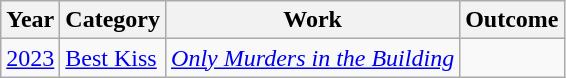<table class="wikitable Sortable">
<tr>
<th>Year</th>
<th>Category</th>
<th>Work</th>
<th>Outcome</th>
</tr>
<tr>
<td><a href='#'>2023</a></td>
<td><a href='#'>Best Kiss</a></td>
<td><em><a href='#'>Only Murders in the Building</a></em></td>
<td></td>
</tr>
</table>
